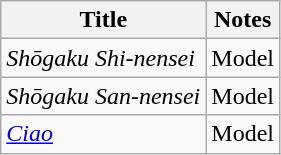<table class="wikitable">
<tr>
<th>Title</th>
<th>Notes</th>
</tr>
<tr>
<td><em>Shōgaku Shi-nensei</em></td>
<td>Model</td>
</tr>
<tr>
<td><em>Shōgaku San-nensei</em></td>
<td>Model</td>
</tr>
<tr>
<td><em><a href='#'>Ciao</a></em></td>
<td>Model</td>
</tr>
</table>
